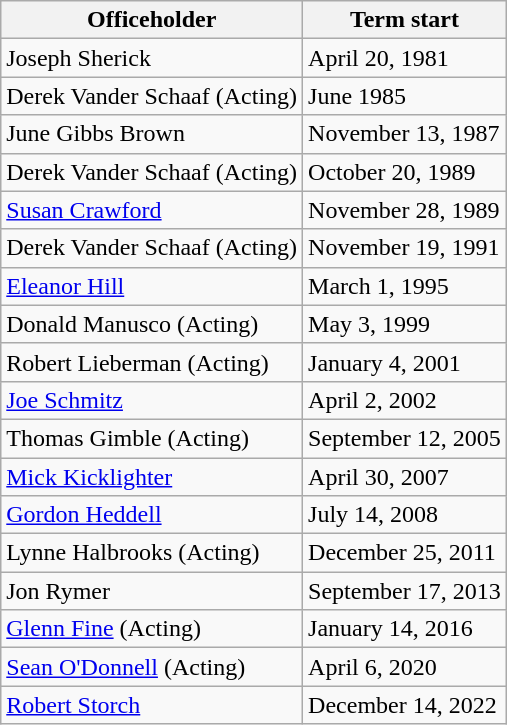<table class="wikitable sortable">
<tr style="vertical-align:bottom;">
<th>Officeholder</th>
<th>Term start</th>
</tr>
<tr>
<td>Joseph Sherick</td>
<td>April 20, 1981<br></td>
</tr>
<tr>
<td>Derek Vander Schaaf (Acting)</td>
<td>June 1985</td>
</tr>
<tr>
<td>June Gibbs Brown</td>
<td>November 13, 1987</td>
</tr>
<tr>
<td>Derek Vander Schaaf (Acting)</td>
<td>October 20, 1989</td>
</tr>
<tr>
<td><a href='#'>Susan Crawford</a></td>
<td>November 28, 1989</td>
</tr>
<tr>
<td>Derek Vander Schaaf (Acting)</td>
<td>November 19, 1991</td>
</tr>
<tr>
<td><a href='#'>Eleanor Hill</a></td>
<td>March 1, 1995</td>
</tr>
<tr>
<td>Donald Manusco (Acting)</td>
<td>May 3, 1999</td>
</tr>
<tr>
<td>Robert Lieberman (Acting)</td>
<td>January 4, 2001</td>
</tr>
<tr>
<td><a href='#'>Joe Schmitz</a></td>
<td>April 2, 2002</td>
</tr>
<tr>
<td>Thomas Gimble (Acting)</td>
<td>September 12, 2005</td>
</tr>
<tr>
<td><a href='#'>Mick Kicklighter</a></td>
<td>April 30, 2007</td>
</tr>
<tr>
<td><a href='#'>Gordon Heddell</a></td>
<td>July 14, 2008<br></td>
</tr>
<tr>
<td>Lynne Halbrooks (Acting)</td>
<td>December 25, 2011</td>
</tr>
<tr>
<td>Jon Rymer</td>
<td>September 17, 2013</td>
</tr>
<tr>
<td><a href='#'>Glenn Fine</a> (Acting)</td>
<td>January 14, 2016</td>
</tr>
<tr>
<td><a href='#'>Sean O'Donnell</a> (Acting)</td>
<td>April 6, 2020</td>
</tr>
<tr>
<td><a href='#'>Robert Storch</a></td>
<td>December 14, 2022</td>
</tr>
</table>
